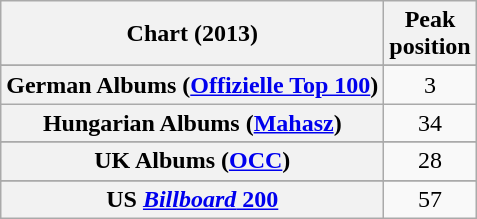<table class="wikitable sortable plainrowheaders" style="text-align:center">
<tr>
<th scope="col">Chart (2013)</th>
<th scope="col">Peak<br>position</th>
</tr>
<tr>
</tr>
<tr>
</tr>
<tr>
</tr>
<tr>
</tr>
<tr>
</tr>
<tr>
</tr>
<tr>
<th scope="row">German Albums (<a href='#'>Offizielle Top 100</a>)</th>
<td>3</td>
</tr>
<tr>
<th scope="row">Hungarian Albums (<a href='#'>Mahasz</a>)</th>
<td>34</td>
</tr>
<tr>
</tr>
<tr>
</tr>
<tr>
</tr>
<tr>
</tr>
<tr>
</tr>
<tr>
</tr>
<tr>
<th scope="row">UK Albums (<a href='#'>OCC</a>)</th>
<td>28</td>
</tr>
<tr>
</tr>
<tr>
<th scope="row">US <a href='#'><em>Billboard</em> 200</a></th>
<td>57</td>
</tr>
</table>
